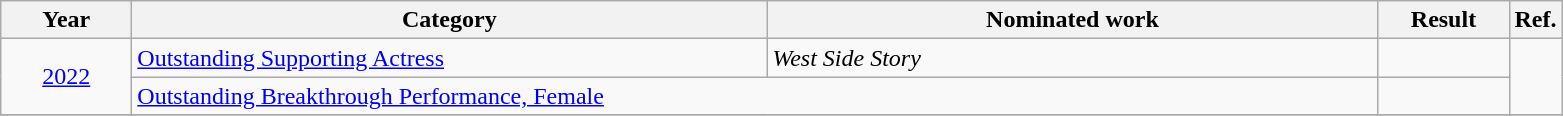<table class=wikitable>
<tr>
<th scope="col" style="width:5em;">Year</th>
<th scope="col" style="width:26em;">Category</th>
<th scope="col" style="width:25em;">Nominated work</th>
<th scope="col" style="width:5em;">Result</th>
<th>Ref.</th>
</tr>
<tr>
<td style="text-align:center;", rowspan="2"><a href='#'>2022</a></td>
<td><a href='#'>Outstanding Supporting Actress</a></td>
<td><em>West Side Story</em></td>
<td></td>
<td style="text-align:center;" rowspan="2"></td>
</tr>
<tr>
<td colspan="2"><a href='#'>Outstanding Breakthrough Performance, Female</a></td>
<td></td>
</tr>
<tr>
</tr>
</table>
